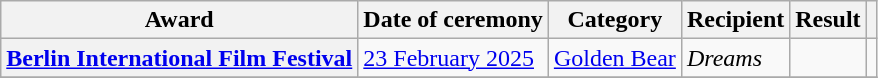<table class="wikitable sortable plainrowheaders">
<tr>
<th>Award</th>
<th>Date of ceremony</th>
<th>Category</th>
<th>Recipient</th>
<th>Result</th>
<th></th>
</tr>
<tr>
<th scope="row" rowspan="1"><a href='#'>Berlin International Film Festival</a></th>
<td rowspan="1"><a href='#'>23 February 2025</a></td>
<td><a href='#'>Golden Bear</a></td>
<td><em>Dreams</em></td>
<td></td>
<td align="center"></td>
</tr>
<tr>
</tr>
</table>
